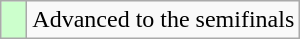<table class="wikitable">
<tr>
<td width=10px bgcolor="#ccffcc"></td>
<td>Advanced to the semifinals</td>
</tr>
</table>
